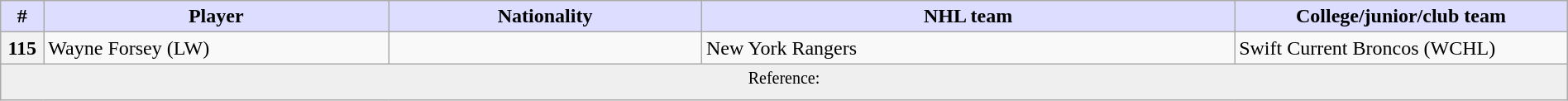<table class="wikitable" style="width: 100%">
<tr>
<th style="background:#ddf; width:2.75%;">#</th>
<th style="background:#ddf; width:22.0%;">Player</th>
<th style="background:#ddf; width:20.0%;">Nationality</th>
<th style="background:#ddf; width:34.0%;">NHL team</th>
<th style="background:#ddf; width:100.0%;">College/junior/club team</th>
</tr>
<tr>
<th>115</th>
<td>Wayne Forsey (LW)</td>
<td></td>
<td>New York Rangers</td>
<td>Swift Current Broncos (WCHL)</td>
</tr>
<tr>
<td align=center colspan="6" bgcolor="#efefef"><sup>Reference: </sup></td>
</tr>
</table>
